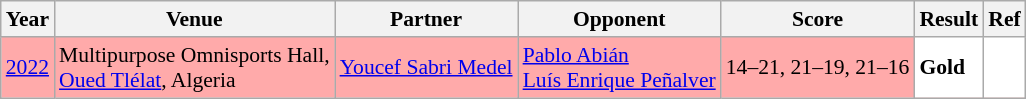<table class="sortable wikitable" style="font-size: 90%;">
<tr>
<th>Year</th>
<th>Venue</th>
<th>Partner</th>
<th>Opponent</th>
<th>Score</th>
<th>Result</th>
<th>Ref</th>
</tr>
<tr style="background:#FFAAAA">
<td align="center"><a href='#'>2022</a></td>
<td align="left">Multipurpose Omnisports Hall,<br><a href='#'>Oued Tlélat</a>, Algeria</td>
<td align="left"> <a href='#'>Youcef Sabri Medel</a></td>
<td align="left"> <a href='#'>Pablo Abián</a><br> <a href='#'>Luís Enrique Peñalver</a></td>
<td align="left">14–21, 21–19, 21–16</td>
<td style="text-align:left; background:white"> <strong>Gold</strong></td>
<td style="text-align:center; background:white"></td>
</tr>
</table>
